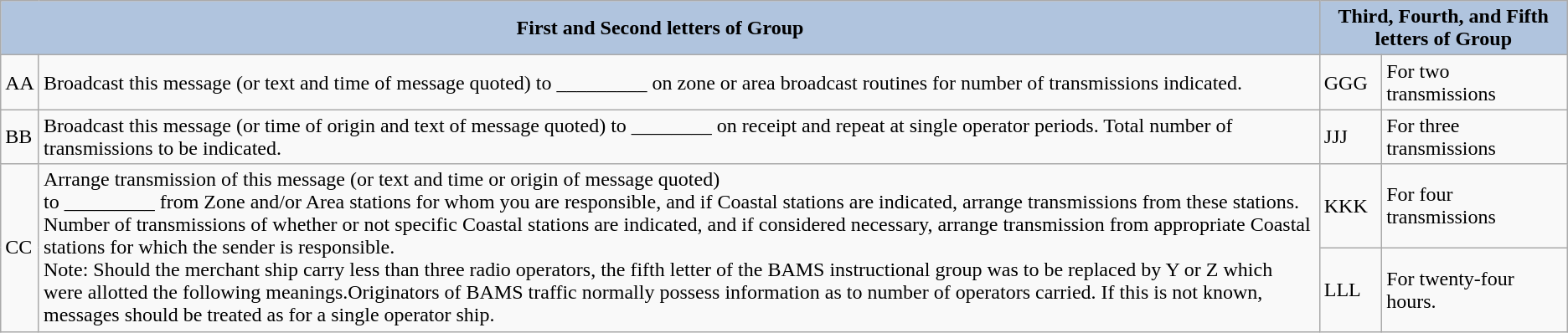<table class="wikitable">
<tr>
<th colspan=2 style="background:LightSteelBlue">First and Second letters of Group</th>
<th colspan=2 style="background:LightSteelBlue">Third, Fourth, and Fifth letters of Group</th>
</tr>
<tr>
<td>AA</td>
<td>Broadcast this message (or text and time of message quoted) to _________ on zone or area broadcast routines for number of transmissions indicated.</td>
<td>GGG</td>
<td>For two transmissions</td>
</tr>
<tr>
<td>BB</td>
<td>Broadcast this message (or time of origin and text of message quoted) to ________ on receipt and repeat at single operator periods. Total number of transmissions to be indicated.</td>
<td>JJJ</td>
<td>For three transmissions</td>
</tr>
<tr>
<td rowspan="2">CC</td>
<td rowspan="2">Arrange transmission of this message (or text and time or origin of message quoted)<br>to _________ from Zone and/or Area stations for whom you are responsible, and if Coastal 
stations are indicated, arrange transmissions from these stations. Number of transmissions of 
whether or not specific Coastal stations are indicated, and if considered necessary, arrange 
transmission from appropriate Coastal stations for which the sender is responsible.<br>Note: Should the merchant ship carry less than three radio operators, the fifth letter of the BAMS instructional group was to be replaced by Y or Z which were allotted the following meanings.Originators of BAMS traffic normally possess information as to number of operators carried. If this is not known, messages should be treated as for a single operator ship.</td>
<td>KKK</td>
<td>For four transmissions</td>
</tr>
<tr>
<td>LLL</td>
<td>For twenty-four hours.</td>
</tr>
</table>
